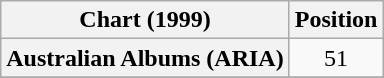<table class="wikitable sortable plainrowheaders" style="text-align:center">
<tr>
<th scope="col">Chart (1999)</th>
<th scope="col">Position</th>
</tr>
<tr>
<th scope="row">Australian Albums (ARIA)</th>
<td>51</td>
</tr>
<tr>
</tr>
</table>
